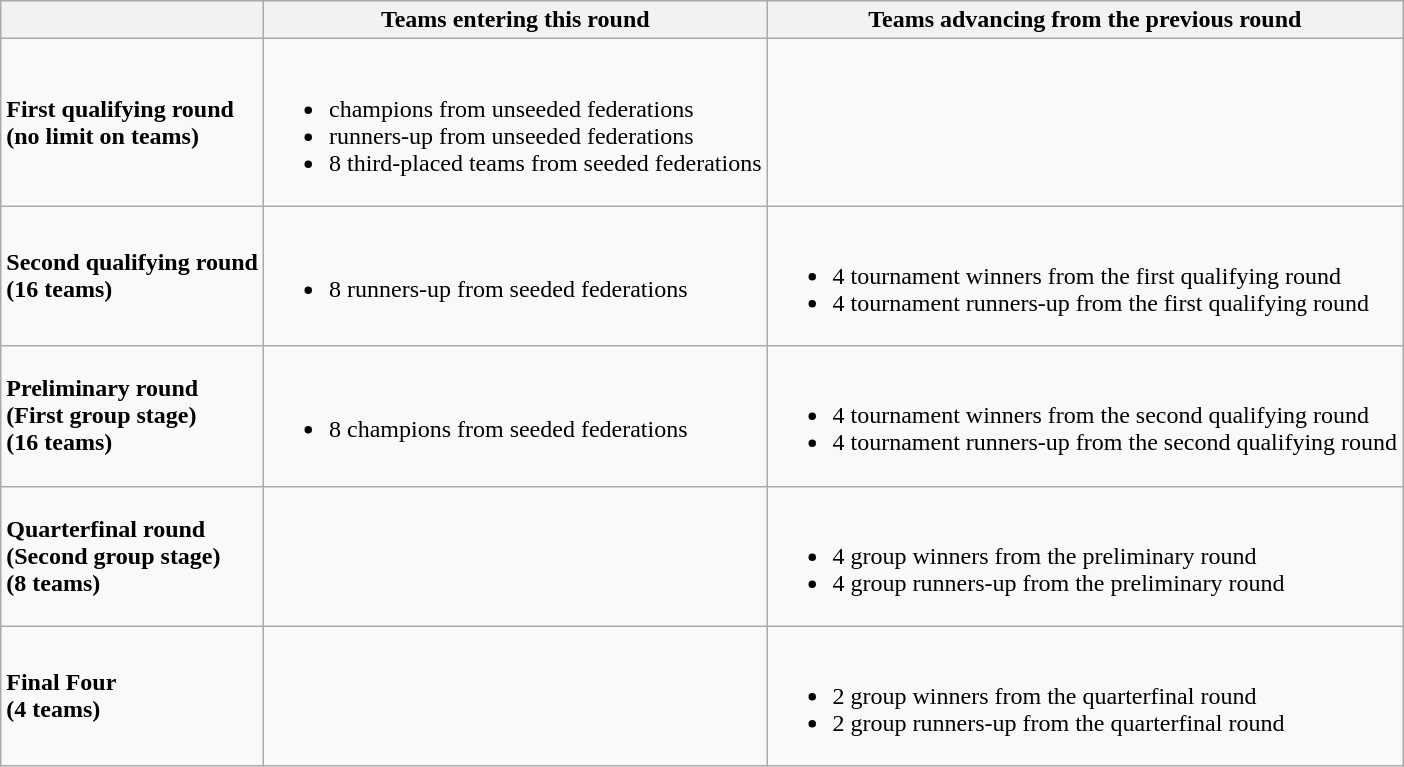<table class="wikitable">
<tr>
<th></th>
<th>Teams entering this round</th>
<th>Teams advancing from the previous round</th>
</tr>
<tr>
<td><strong>First qualifying round<br>(no limit on teams)</strong></td>
<td><br><ul><li>champions from unseeded federations</li><li>runners-up from unseeded federations</li><li>8 third-placed teams from seeded federations</li></ul></td>
<td></td>
</tr>
<tr>
<td><strong>Second qualifying round<br>(16 teams)</strong></td>
<td><br><ul><li>8 runners-up from seeded federations</li></ul></td>
<td><br><ul><li>4 tournament winners from the first qualifying round</li><li>4 tournament runners-up from the first qualifying round</li></ul></td>
</tr>
<tr>
<td><strong>Preliminary round<br>(First group stage)<br>(16 teams)</strong></td>
<td><br><ul><li>8 champions from seeded federations</li></ul></td>
<td><br><ul><li>4 tournament winners from the second qualifying round</li><li>4 tournament runners-up from the second qualifying round</li></ul></td>
</tr>
<tr>
<td><strong>Quarterfinal round<br>(Second group stage)<br>(8 teams)</strong></td>
<td></td>
<td><br><ul><li>4 group winners from the preliminary round</li><li>4 group runners-up from the preliminary round</li></ul></td>
</tr>
<tr>
<td><strong>Final Four<br>(4 teams)</strong></td>
<td></td>
<td><br><ul><li>2 group winners from the quarterfinal round</li><li>2 group runners-up from the quarterfinal round</li></ul></td>
</tr>
</table>
